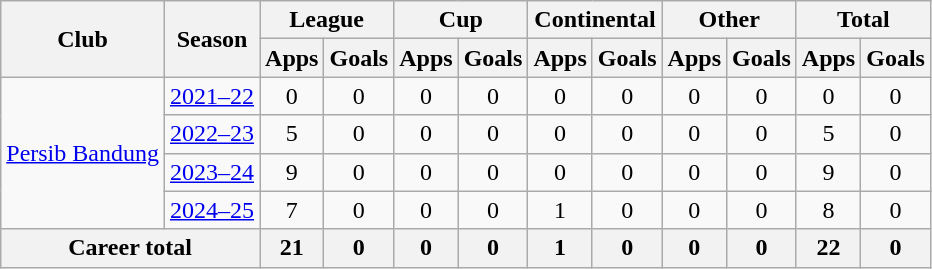<table class="wikitable" style="text-align: center">
<tr>
<th rowspan="2">Club</th>
<th rowspan="2">Season</th>
<th colspan="2">League</th>
<th colspan="2">Cup</th>
<th colspan="2">Continental</th>
<th colspan="2">Other</th>
<th colspan="2">Total</th>
</tr>
<tr>
<th>Apps</th>
<th>Goals</th>
<th>Apps</th>
<th>Goals</th>
<th>Apps</th>
<th>Goals</th>
<th>Apps</th>
<th>Goals</th>
<th>Apps</th>
<th>Goals</th>
</tr>
<tr>
<td rowspan="4"><a href='#'>Persib Bandung</a></td>
<td><a href='#'>2021–22</a></td>
<td>0</td>
<td>0</td>
<td>0</td>
<td>0</td>
<td>0</td>
<td>0</td>
<td>0</td>
<td>0</td>
<td>0</td>
<td>0</td>
</tr>
<tr>
<td><a href='#'>2022–23</a></td>
<td>5</td>
<td>0</td>
<td>0</td>
<td>0</td>
<td>0</td>
<td>0</td>
<td>0</td>
<td>0</td>
<td>5</td>
<td>0</td>
</tr>
<tr>
<td><a href='#'>2023–24</a></td>
<td>9</td>
<td>0</td>
<td>0</td>
<td>0</td>
<td>0</td>
<td>0</td>
<td>0</td>
<td>0</td>
<td>9</td>
<td>0</td>
</tr>
<tr>
<td><a href='#'>2024–25</a></td>
<td>7</td>
<td>0</td>
<td>0</td>
<td>0</td>
<td>1</td>
<td>0</td>
<td>0</td>
<td>0</td>
<td>8</td>
<td>0</td>
</tr>
<tr>
<th colspan=2>Career total</th>
<th>21</th>
<th>0</th>
<th>0</th>
<th>0</th>
<th>1</th>
<th>0</th>
<th>0</th>
<th>0</th>
<th>22</th>
<th>0</th>
</tr>
</table>
